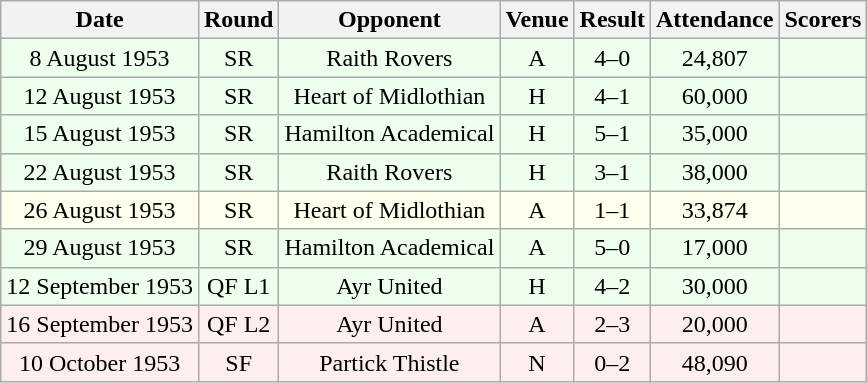<table class="wikitable sortable" style="font-size:100%; text-align:center">
<tr>
<th>Date</th>
<th>Round</th>
<th>Opponent</th>
<th>Venue</th>
<th>Result</th>
<th>Attendance</th>
<th>Scorers</th>
</tr>
<tr bgcolor = "#EEFFEE">
<td>8 August 1953</td>
<td>SR</td>
<td>Raith Rovers</td>
<td>A</td>
<td>4–0</td>
<td>24,807</td>
<td></td>
</tr>
<tr bgcolor = "#EEFFEE">
<td>12 August 1953</td>
<td>SR</td>
<td>Heart of Midlothian</td>
<td>H</td>
<td>4–1</td>
<td>60,000</td>
<td></td>
</tr>
<tr bgcolor = "#EEFFEE">
<td>15 August 1953</td>
<td>SR</td>
<td>Hamilton Academical</td>
<td>H</td>
<td>5–1</td>
<td>35,000</td>
<td></td>
</tr>
<tr bgcolor = "#EEFFEE">
<td>22 August 1953</td>
<td>SR</td>
<td>Raith Rovers</td>
<td>H</td>
<td>3–1</td>
<td>38,000</td>
<td></td>
</tr>
<tr bgcolor = "#FFFFEE">
<td>26 August 1953</td>
<td>SR</td>
<td>Heart of Midlothian</td>
<td>A</td>
<td>1–1</td>
<td>33,874</td>
<td></td>
</tr>
<tr bgcolor = "#EEFFEE">
<td>29 August 1953</td>
<td>SR</td>
<td>Hamilton Academical</td>
<td>A</td>
<td>5–0</td>
<td>17,000</td>
<td></td>
</tr>
<tr bgcolor = "#EEFFEE">
<td>12 September 1953</td>
<td>QF L1</td>
<td>Ayr United</td>
<td>H</td>
<td>4–2</td>
<td>30,000</td>
<td></td>
</tr>
<tr bgcolor = "#FFEEEE">
<td>16 September 1953</td>
<td>QF L2</td>
<td>Ayr United</td>
<td>A</td>
<td>2–3</td>
<td>20,000</td>
<td></td>
</tr>
<tr bgcolor = "#FFEEEE">
<td>10 October 1953</td>
<td>SF</td>
<td>Partick Thistle</td>
<td>N</td>
<td>0–2</td>
<td>48,090</td>
<td></td>
</tr>
</table>
